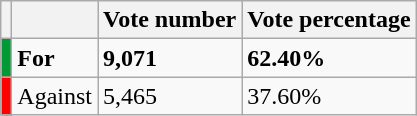<table class="wikitable">
<tr>
<th></th>
<th></th>
<th>Vote number</th>
<th>Vote percentage</th>
</tr>
<tr>
<td style="color:inherit;background:#009933"></td>
<td><strong>For</strong></td>
<td><strong>9,071</strong></td>
<td><strong>62.40%</strong></td>
</tr>
<tr>
<td style="color:inherit;background:#ff0000"></td>
<td>Against</td>
<td>5,465</td>
<td>37.60%</td>
</tr>
</table>
